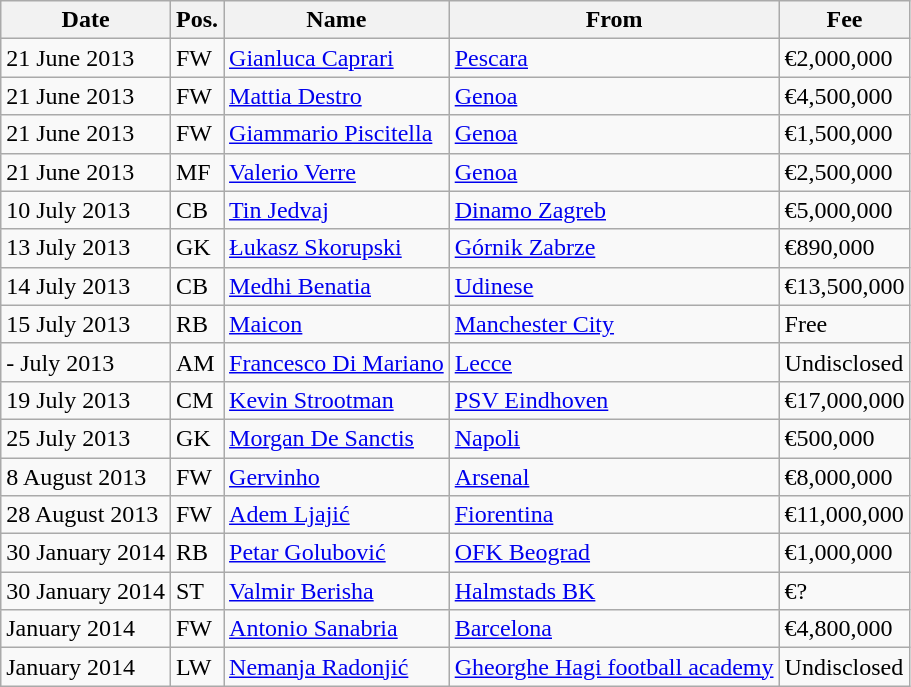<table class="wikitable">
<tr>
<th>Date</th>
<th>Pos.</th>
<th>Name</th>
<th>From</th>
<th>Fee</th>
</tr>
<tr>
<td>21 June 2013</td>
<td>FW</td>
<td> <a href='#'>Gianluca Caprari</a></td>
<td> <a href='#'>Pescara</a></td>
<td>€2,000,000</td>
</tr>
<tr>
<td>21 June 2013</td>
<td>FW</td>
<td> <a href='#'>Mattia Destro</a></td>
<td> <a href='#'>Genoa</a></td>
<td>€4,500,000</td>
</tr>
<tr>
<td>21 June 2013</td>
<td>FW</td>
<td> <a href='#'>Giammario Piscitella</a></td>
<td> <a href='#'>Genoa</a></td>
<td>€1,500,000</td>
</tr>
<tr>
<td>21 June 2013</td>
<td>MF</td>
<td> <a href='#'>Valerio Verre</a></td>
<td> <a href='#'>Genoa</a></td>
<td>€2,500,000</td>
</tr>
<tr>
<td>10 July 2013</td>
<td>CB</td>
<td> <a href='#'>Tin Jedvaj</a></td>
<td> <a href='#'>Dinamo Zagreb</a></td>
<td>€5,000,000</td>
</tr>
<tr>
<td>13 July 2013</td>
<td>GK</td>
<td> <a href='#'>Łukasz Skorupski</a></td>
<td> <a href='#'>Górnik Zabrze</a></td>
<td>€890,000</td>
</tr>
<tr>
<td>14 July 2013</td>
<td>CB</td>
<td> <a href='#'>Medhi Benatia</a></td>
<td> <a href='#'>Udinese</a></td>
<td>€13,500,000</td>
</tr>
<tr>
<td>15 July 2013</td>
<td>RB</td>
<td> <a href='#'>Maicon</a></td>
<td> <a href='#'>Manchester City</a></td>
<td>Free</td>
</tr>
<tr>
<td>- July 2013</td>
<td>AM</td>
<td> <a href='#'>Francesco Di Mariano</a></td>
<td> <a href='#'>Lecce</a></td>
<td>Undisclosed</td>
</tr>
<tr>
<td>19 July 2013</td>
<td>CM</td>
<td> <a href='#'>Kevin Strootman</a></td>
<td> <a href='#'>PSV Eindhoven</a></td>
<td>€17,000,000</td>
</tr>
<tr>
<td>25 July 2013</td>
<td>GK</td>
<td> <a href='#'>Morgan De Sanctis</a></td>
<td> <a href='#'>Napoli</a></td>
<td>€500,000</td>
</tr>
<tr>
<td>8 August 2013</td>
<td>FW</td>
<td> <a href='#'>Gervinho</a></td>
<td> <a href='#'>Arsenal</a></td>
<td>€8,000,000</td>
</tr>
<tr>
<td>28 August 2013</td>
<td>FW</td>
<td> <a href='#'>Adem Ljajić</a></td>
<td> <a href='#'>Fiorentina</a></td>
<td>€11,000,000</td>
</tr>
<tr>
<td>30 January 2014</td>
<td>RB</td>
<td> <a href='#'>Petar Golubović</a></td>
<td> <a href='#'>OFK Beograd</a></td>
<td>€1,000,000</td>
</tr>
<tr>
<td>30 January 2014</td>
<td>ST</td>
<td> <a href='#'>Valmir Berisha</a></td>
<td> <a href='#'>Halmstads BK</a></td>
<td>€?</td>
</tr>
<tr>
<td>January 2014</td>
<td>FW</td>
<td> <a href='#'>Antonio Sanabria</a></td>
<td> <a href='#'>Barcelona</a></td>
<td>€4,800,000</td>
</tr>
<tr>
<td>January 2014</td>
<td>LW</td>
<td> <a href='#'>Nemanja Radonjić</a></td>
<td> <a href='#'>Gheorghe Hagi football academy</a></td>
<td>Undisclosed</td>
</tr>
</table>
